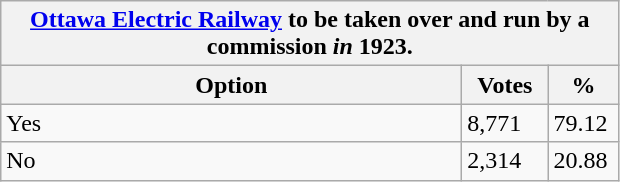<table class="wikitable">
<tr>
<th colspan="3"><a href='#'>Ottawa Electric Railway</a> to be taken over and run by a commission <em>in</em> 1923.</th>
</tr>
<tr>
<th style="width: 300px">Option</th>
<th style="width: 50px">Votes</th>
<th style="width: 40px">%</th>
</tr>
<tr>
<td>Yes</td>
<td>8,771</td>
<td>79.12</td>
</tr>
<tr>
<td>No</td>
<td>2,314</td>
<td>20.88</td>
</tr>
</table>
